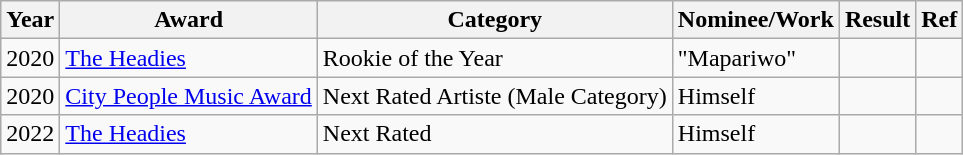<table class="wikitable">
<tr>
<th>Year</th>
<th>Award</th>
<th>Category</th>
<th>Nominee/Work</th>
<th>Result</th>
<th>Ref</th>
</tr>
<tr>
<td>2020</td>
<td><a href='#'>The Headies</a></td>
<td>Rookie of the Year</td>
<td>"Mapariwo"</td>
<td></td>
<td></td>
</tr>
<tr>
<td>2020</td>
<td><a href='#'>City People Music Award</a></td>
<td>Next Rated Artiste (Male Category)</td>
<td>Himself</td>
<td></td>
<td></td>
</tr>
<tr>
<td>2022</td>
<td><a href='#'>The Headies</a></td>
<td>Next Rated</td>
<td>Himself</td>
<td></td>
<td></td>
</tr>
</table>
